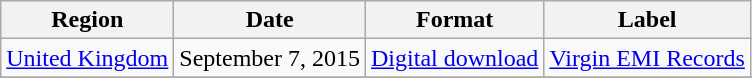<table class=wikitable>
<tr>
<th>Region</th>
<th>Date</th>
<th>Format</th>
<th>Label</th>
</tr>
<tr>
<td><a href='#'>United Kingdom</a></td>
<td>September 7, 2015</td>
<td><a href='#'>Digital download</a></td>
<td><a href='#'>Virgin EMI Records</a></td>
</tr>
<tr>
</tr>
</table>
